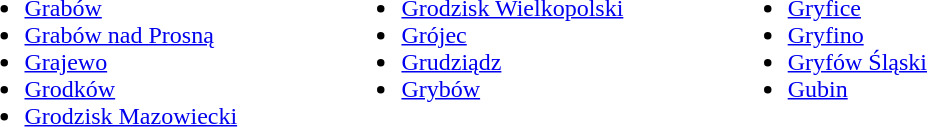<table>
<tr>
<td valign="Top"><br><ul><li><a href='#'>Grabów</a></li><li><a href='#'>Grabów nad Prosną</a></li><li><a href='#'>Grajewo</a></li><li><a href='#'>Grodków</a></li><li><a href='#'>Grodzisk Mazowiecki</a></li></ul></td>
<td style="width:10%;"></td>
<td valign="Top"><br><ul><li><a href='#'>Grodzisk Wielkopolski</a></li><li><a href='#'>Grójec</a></li><li><a href='#'>Grudziądz</a></li><li><a href='#'>Grybów</a></li></ul></td>
<td style="width:10%;"></td>
<td valign="Top"><br><ul><li><a href='#'>Gryfice</a></li><li><a href='#'>Gryfino</a></li><li><a href='#'>Gryfów Śląski</a></li><li><a href='#'>Gubin</a></li></ul></td>
</tr>
</table>
